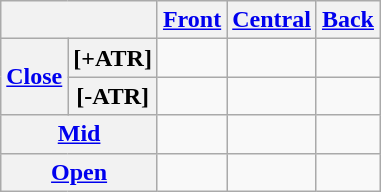<table class=wikitable style=text-align:center>
<tr>
<th colspan=2></th>
<th><a href='#'>Front</a></th>
<th><a href='#'>Central</a></th>
<th><a href='#'>Back</a></th>
</tr>
<tr>
<th rowspan=2><a href='#'>Close</a></th>
<th>[+ATR]</th>
<td></td>
<td></td>
<td></td>
</tr>
<tr>
<th>[-ATR]</th>
<td></td>
<td></td>
<td></td>
</tr>
<tr>
<th colspan=2><a href='#'>Mid</a></th>
<td></td>
<td></td>
<td></td>
</tr>
<tr>
<th colspan=2><a href='#'>Open</a></th>
<td></td>
<td></td>
<td></td>
</tr>
</table>
